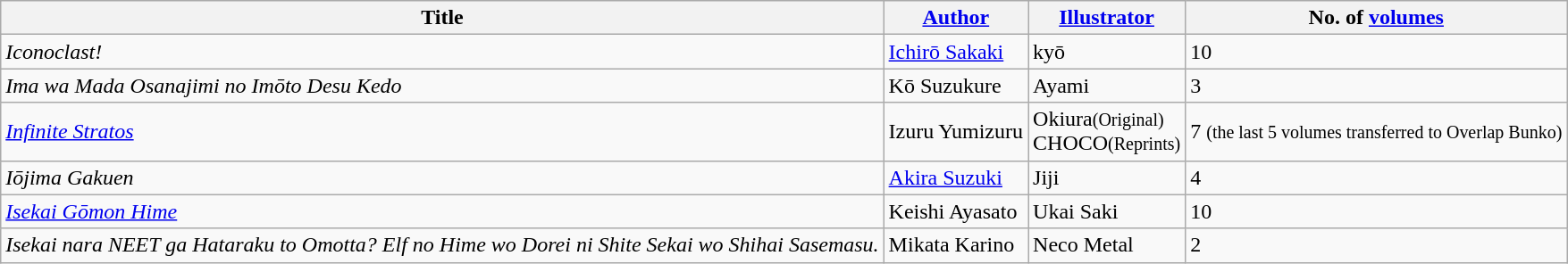<table class="wikitable">
<tr>
<th scope="col">Title</th>
<th scope="col"><a href='#'>Author</a></th>
<th scope="col"><a href='#'>Illustrator</a></th>
<th scope="col">No. of <a href='#'>volumes</a></th>
</tr>
<tr>
<td><em>Iconoclast!</em></td>
<td><a href='#'>Ichirō Sakaki</a></td>
<td>kyō</td>
<td>10</td>
</tr>
<tr>
<td><em>Ima wa Mada Osanajimi no Imōto Desu Kedo</em></td>
<td>Kō Suzukure</td>
<td>Ayami</td>
<td>3</td>
</tr>
<tr>
<td><em><a href='#'>Infinite Stratos</a></em></td>
<td>Izuru Yumizuru</td>
<td>Okiura<small>(Original)</small><br>CHOCO<small>(Reprints)</small></td>
<td>7 <small>(the last 5 volumes transferred to Overlap Bunko)</small></td>
</tr>
<tr>
<td><em>Iōjima Gakuen</em></td>
<td><a href='#'>Akira Suzuki</a></td>
<td>Jiji</td>
<td>4</td>
</tr>
<tr>
<td><em><a href='#'>Isekai Gōmon Hime</a></em></td>
<td>Keishi Ayasato</td>
<td>Ukai Saki</td>
<td>10</td>
</tr>
<tr>
<td><em>Isekai nara NEET ga Hataraku to Omotta? Elf no Hime wo Dorei ni Shite Sekai wo Shihai Sasemasu.</em></td>
<td>Mikata Karino</td>
<td>Neco Metal</td>
<td>2</td>
</tr>
</table>
